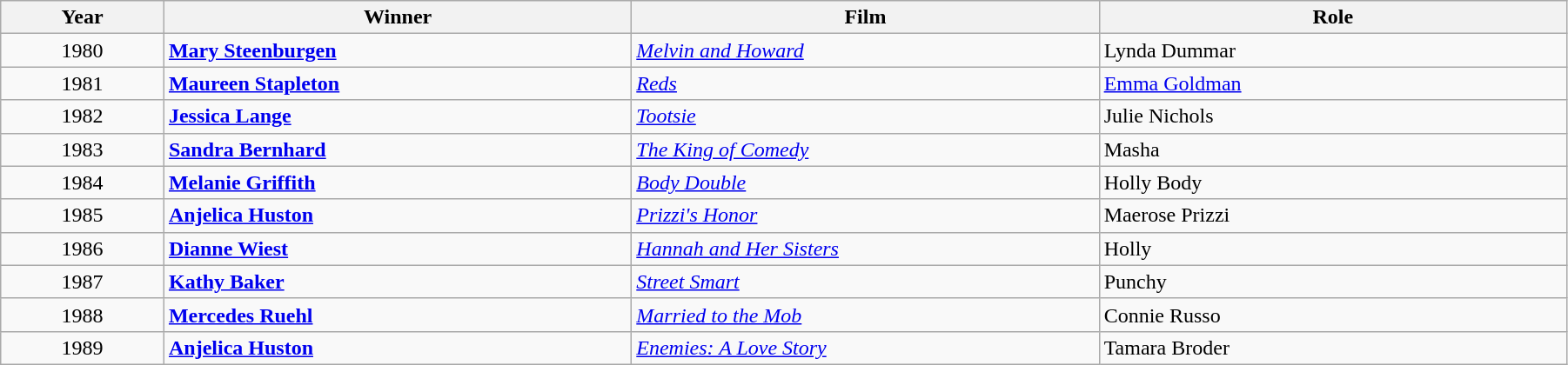<table class="wikitable" width="95%" cellpadding="5">
<tr>
<th width="100"><strong>Year</strong></th>
<th width="300"><strong>Winner</strong></th>
<th width="300"><strong>Film</strong></th>
<th width="300"><strong>Role</strong></th>
</tr>
<tr>
<td style="text-align:center;">1980</td>
<td><strong><a href='#'>Mary Steenburgen</a></strong></td>
<td><em><a href='#'>Melvin and Howard</a></em></td>
<td>Lynda Dummar</td>
</tr>
<tr>
<td style="text-align:center;">1981</td>
<td><strong><a href='#'>Maureen Stapleton</a></strong></td>
<td><em><a href='#'>Reds</a></em></td>
<td><a href='#'>Emma Goldman</a></td>
</tr>
<tr>
<td style="text-align:center;">1982</td>
<td><strong><a href='#'>Jessica Lange</a></strong></td>
<td><em><a href='#'>Tootsie</a></em></td>
<td>Julie Nichols</td>
</tr>
<tr>
<td style="text-align:center;">1983</td>
<td><strong><a href='#'>Sandra Bernhard</a></strong></td>
<td><em><a href='#'>The King of Comedy</a></em></td>
<td>Masha</td>
</tr>
<tr>
<td style="text-align:center;">1984</td>
<td><strong><a href='#'>Melanie Griffith</a></strong></td>
<td><em><a href='#'>Body Double</a></em></td>
<td>Holly Body</td>
</tr>
<tr>
<td style="text-align:center;">1985</td>
<td><strong><a href='#'>Anjelica Huston</a></strong></td>
<td><em><a href='#'>Prizzi's Honor</a></em></td>
<td>Maerose Prizzi</td>
</tr>
<tr>
<td style="text-align:center;">1986</td>
<td><strong><a href='#'>Dianne Wiest</a></strong></td>
<td><em><a href='#'>Hannah and Her Sisters</a></em></td>
<td>Holly</td>
</tr>
<tr>
<td style="text-align:center;">1987</td>
<td><strong><a href='#'>Kathy Baker</a></strong></td>
<td><em><a href='#'>Street Smart</a></em></td>
<td>Punchy</td>
</tr>
<tr>
<td style="text-align:center;">1988</td>
<td><strong><a href='#'>Mercedes Ruehl</a></strong></td>
<td><em><a href='#'>Married to the Mob</a></em></td>
<td>Connie Russo</td>
</tr>
<tr>
<td style="text-align:center;">1989</td>
<td><strong><a href='#'>Anjelica Huston</a></strong></td>
<td><em><a href='#'>Enemies: A Love Story</a></em></td>
<td>Tamara Broder</td>
</tr>
</table>
